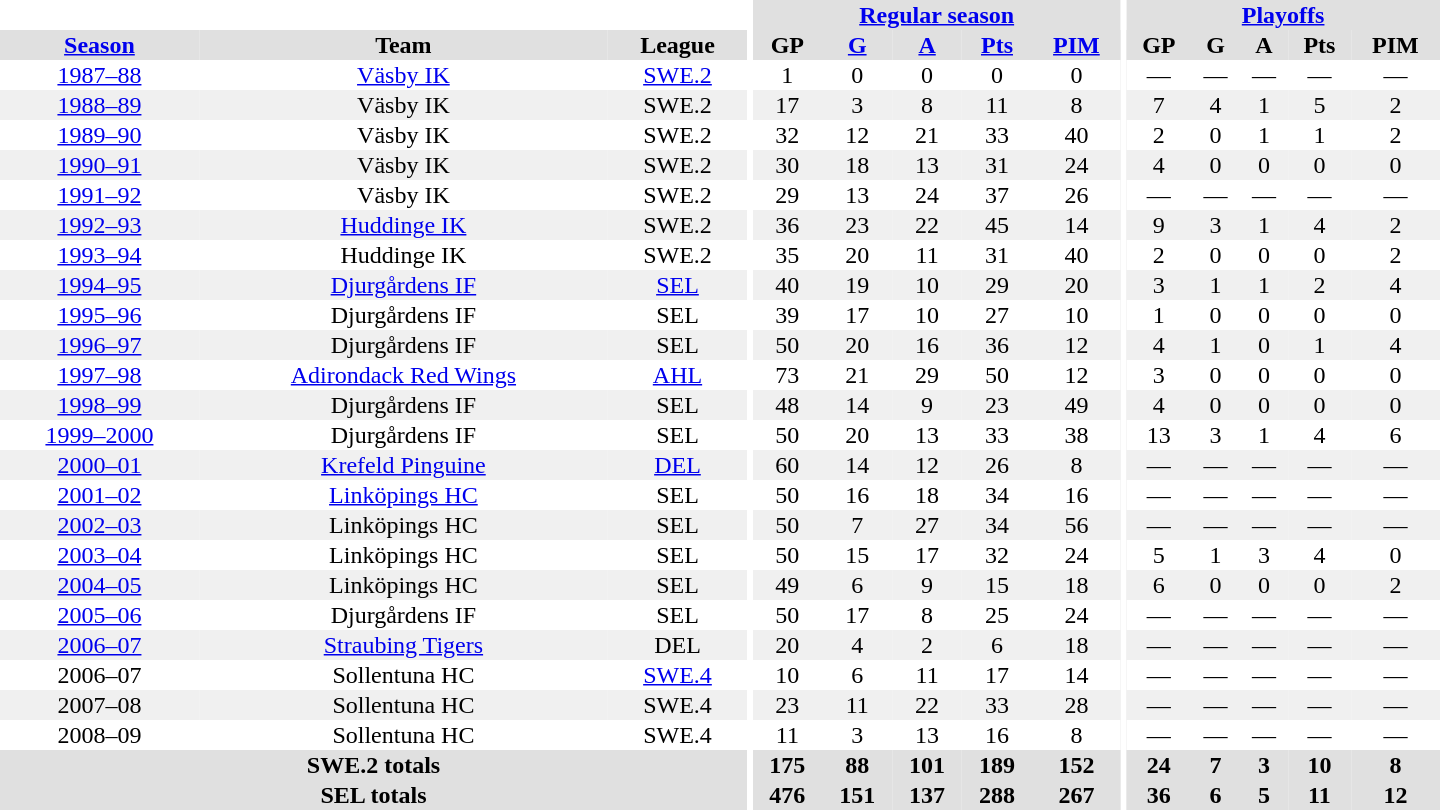<table border="0" cellpadding="1" cellspacing="0" style="text-align:center; width:60em">
<tr bgcolor="#e0e0e0">
<th colspan="3" bgcolor="#ffffff"></th>
<th rowspan="99" bgcolor="#ffffff"></th>
<th colspan="5"><a href='#'>Regular season</a></th>
<th rowspan="99" bgcolor="#ffffff"></th>
<th colspan="5"><a href='#'>Playoffs</a></th>
</tr>
<tr bgcolor="#e0e0e0">
<th><a href='#'>Season</a></th>
<th>Team</th>
<th>League</th>
<th>GP</th>
<th><a href='#'>G</a></th>
<th><a href='#'>A</a></th>
<th><a href='#'>Pts</a></th>
<th><a href='#'>PIM</a></th>
<th>GP</th>
<th>G</th>
<th>A</th>
<th>Pts</th>
<th>PIM</th>
</tr>
<tr>
<td><a href='#'>1987–88</a></td>
<td><a href='#'>Väsby IK</a></td>
<td><a href='#'>SWE.2</a></td>
<td>1</td>
<td>0</td>
<td>0</td>
<td>0</td>
<td>0</td>
<td>—</td>
<td>—</td>
<td>—</td>
<td>—</td>
<td>—</td>
</tr>
<tr bgcolor="#f0f0f0">
<td><a href='#'>1988–89</a></td>
<td>Väsby IK</td>
<td>SWE.2</td>
<td>17</td>
<td>3</td>
<td>8</td>
<td>11</td>
<td>8</td>
<td>7</td>
<td>4</td>
<td>1</td>
<td>5</td>
<td>2</td>
</tr>
<tr>
<td><a href='#'>1989–90</a></td>
<td>Väsby IK</td>
<td>SWE.2</td>
<td>32</td>
<td>12</td>
<td>21</td>
<td>33</td>
<td>40</td>
<td>2</td>
<td>0</td>
<td>1</td>
<td>1</td>
<td>2</td>
</tr>
<tr bgcolor="#f0f0f0">
<td><a href='#'>1990–91</a></td>
<td>Väsby IK</td>
<td>SWE.2</td>
<td>30</td>
<td>18</td>
<td>13</td>
<td>31</td>
<td>24</td>
<td>4</td>
<td>0</td>
<td>0</td>
<td>0</td>
<td>0</td>
</tr>
<tr>
<td><a href='#'>1991–92</a></td>
<td>Väsby IK</td>
<td>SWE.2</td>
<td>29</td>
<td>13</td>
<td>24</td>
<td>37</td>
<td>26</td>
<td>—</td>
<td>—</td>
<td>—</td>
<td>—</td>
<td>—</td>
</tr>
<tr bgcolor="#f0f0f0">
<td><a href='#'>1992–93</a></td>
<td><a href='#'>Huddinge IK</a></td>
<td>SWE.2</td>
<td>36</td>
<td>23</td>
<td>22</td>
<td>45</td>
<td>14</td>
<td>9</td>
<td>3</td>
<td>1</td>
<td>4</td>
<td>2</td>
</tr>
<tr>
<td><a href='#'>1993–94</a></td>
<td>Huddinge IK</td>
<td>SWE.2</td>
<td>35</td>
<td>20</td>
<td>11</td>
<td>31</td>
<td>40</td>
<td>2</td>
<td>0</td>
<td>0</td>
<td>0</td>
<td>2</td>
</tr>
<tr bgcolor="#f0f0f0">
<td><a href='#'>1994–95</a></td>
<td><a href='#'>Djurgårdens IF</a></td>
<td><a href='#'>SEL</a></td>
<td>40</td>
<td>19</td>
<td>10</td>
<td>29</td>
<td>20</td>
<td>3</td>
<td>1</td>
<td>1</td>
<td>2</td>
<td>4</td>
</tr>
<tr>
<td><a href='#'>1995–96</a></td>
<td>Djurgårdens IF</td>
<td>SEL</td>
<td>39</td>
<td>17</td>
<td>10</td>
<td>27</td>
<td>10</td>
<td>1</td>
<td>0</td>
<td>0</td>
<td>0</td>
<td>0</td>
</tr>
<tr bgcolor="#f0f0f0">
<td><a href='#'>1996–97</a></td>
<td>Djurgårdens IF</td>
<td>SEL</td>
<td>50</td>
<td>20</td>
<td>16</td>
<td>36</td>
<td>12</td>
<td>4</td>
<td>1</td>
<td>0</td>
<td>1</td>
<td>4</td>
</tr>
<tr>
<td><a href='#'>1997–98</a></td>
<td><a href='#'>Adirondack Red Wings</a></td>
<td><a href='#'>AHL</a></td>
<td>73</td>
<td>21</td>
<td>29</td>
<td>50</td>
<td>12</td>
<td>3</td>
<td>0</td>
<td>0</td>
<td>0</td>
<td>0</td>
</tr>
<tr bgcolor="#f0f0f0">
<td><a href='#'>1998–99</a></td>
<td>Djurgårdens IF</td>
<td>SEL</td>
<td>48</td>
<td>14</td>
<td>9</td>
<td>23</td>
<td>49</td>
<td>4</td>
<td>0</td>
<td>0</td>
<td>0</td>
<td>0</td>
</tr>
<tr>
<td><a href='#'>1999–2000</a></td>
<td>Djurgårdens IF</td>
<td>SEL</td>
<td>50</td>
<td>20</td>
<td>13</td>
<td>33</td>
<td>38</td>
<td>13</td>
<td>3</td>
<td>1</td>
<td>4</td>
<td>6</td>
</tr>
<tr bgcolor="#f0f0f0">
<td><a href='#'>2000–01</a></td>
<td><a href='#'>Krefeld Pinguine</a></td>
<td><a href='#'>DEL</a></td>
<td>60</td>
<td>14</td>
<td>12</td>
<td>26</td>
<td>8</td>
<td>—</td>
<td>—</td>
<td>—</td>
<td>—</td>
<td>—</td>
</tr>
<tr>
<td><a href='#'>2001–02</a></td>
<td><a href='#'>Linköpings HC</a></td>
<td>SEL</td>
<td>50</td>
<td>16</td>
<td>18</td>
<td>34</td>
<td>16</td>
<td>—</td>
<td>—</td>
<td>—</td>
<td>—</td>
<td>—</td>
</tr>
<tr bgcolor="#f0f0f0">
<td><a href='#'>2002–03</a></td>
<td>Linköpings HC</td>
<td>SEL</td>
<td>50</td>
<td>7</td>
<td>27</td>
<td>34</td>
<td>56</td>
<td>—</td>
<td>—</td>
<td>—</td>
<td>—</td>
<td>—</td>
</tr>
<tr>
<td><a href='#'>2003–04</a></td>
<td>Linköpings HC</td>
<td>SEL</td>
<td>50</td>
<td>15</td>
<td>17</td>
<td>32</td>
<td>24</td>
<td>5</td>
<td>1</td>
<td>3</td>
<td>4</td>
<td>0</td>
</tr>
<tr bgcolor="#f0f0f0">
<td><a href='#'>2004–05</a></td>
<td>Linköpings HC</td>
<td>SEL</td>
<td>49</td>
<td>6</td>
<td>9</td>
<td>15</td>
<td>18</td>
<td>6</td>
<td>0</td>
<td>0</td>
<td>0</td>
<td>2</td>
</tr>
<tr>
<td><a href='#'>2005–06</a></td>
<td>Djurgårdens IF</td>
<td>SEL</td>
<td>50</td>
<td>17</td>
<td>8</td>
<td>25</td>
<td>24</td>
<td>—</td>
<td>—</td>
<td>—</td>
<td>—</td>
<td>—</td>
</tr>
<tr bgcolor="#f0f0f0">
<td><a href='#'>2006–07</a></td>
<td><a href='#'>Straubing Tigers</a></td>
<td>DEL</td>
<td>20</td>
<td>4</td>
<td>2</td>
<td>6</td>
<td>18</td>
<td>—</td>
<td>—</td>
<td>—</td>
<td>—</td>
<td>—</td>
</tr>
<tr>
<td>2006–07</td>
<td>Sollentuna HC</td>
<td><a href='#'>SWE.4</a></td>
<td>10</td>
<td>6</td>
<td>11</td>
<td>17</td>
<td>14</td>
<td>—</td>
<td>—</td>
<td>—</td>
<td>—</td>
<td>—</td>
</tr>
<tr bgcolor="#f0f0f0">
<td>2007–08</td>
<td>Sollentuna HC</td>
<td>SWE.4</td>
<td>23</td>
<td>11</td>
<td>22</td>
<td>33</td>
<td>28</td>
<td>—</td>
<td>—</td>
<td>—</td>
<td>—</td>
<td>—</td>
</tr>
<tr>
<td>2008–09</td>
<td>Sollentuna HC</td>
<td>SWE.4</td>
<td>11</td>
<td>3</td>
<td>13</td>
<td>16</td>
<td>8</td>
<td>—</td>
<td>—</td>
<td>—</td>
<td>—</td>
<td>—</td>
</tr>
<tr bgcolor="#e0e0e0">
<th colspan="3">SWE.2 totals</th>
<th>175</th>
<th>88</th>
<th>101</th>
<th>189</th>
<th>152</th>
<th>24</th>
<th>7</th>
<th>3</th>
<th>10</th>
<th>8</th>
</tr>
<tr bgcolor="#e0e0e0">
<th colspan="3">SEL totals</th>
<th>476</th>
<th>151</th>
<th>137</th>
<th>288</th>
<th>267</th>
<th>36</th>
<th>6</th>
<th>5</th>
<th>11</th>
<th>12</th>
</tr>
</table>
